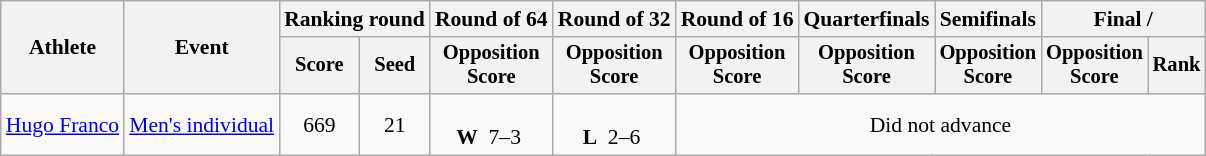<table class="wikitable" style="font-size:90%; text-align:center">
<tr>
<th rowspan=2>Athlete</th>
<th rowspan=2>Event</th>
<th colspan="2">Ranking round</th>
<th>Round of 64</th>
<th>Round of 32</th>
<th>Round of 16</th>
<th>Quarterfinals</th>
<th>Semifinals</th>
<th colspan="2">Final / </th>
</tr>
<tr style="font-size:95%">
<th>Score</th>
<th>Seed</th>
<th>Opposition<br>Score</th>
<th>Opposition<br>Score</th>
<th>Opposition<br>Score</th>
<th>Opposition<br>Score</th>
<th>Opposition<br>Score</th>
<th>Opposition<br>Score</th>
<th>Rank</th>
</tr>
<tr align=center>
<td align=left><a href='#'>Hugo Franco</a></td>
<td align=left><a href='#'>Men's individual</a></td>
<td>669</td>
<td>21</td>
<td><br><strong>W</strong>  7–3 </td>
<td><br><strong>L</strong>  2–6 </td>
<td colspan=5>Did not advance</td>
</tr>
</table>
